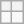<table class="wikitable">
<tr>
<th></th>
<th></th>
</tr>
<tr>
<td></td>
<td></td>
</tr>
</table>
